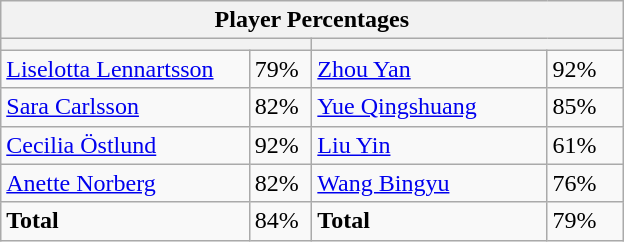<table class="wikitable">
<tr>
<th colspan=4 width=400>Player Percentages</th>
</tr>
<tr>
<th colspan=2 width=200></th>
<th colspan=2 width=200></th>
</tr>
<tr>
<td><a href='#'>Liselotta Lennartsson</a></td>
<td>79%</td>
<td><a href='#'>Zhou Yan</a></td>
<td>92%</td>
</tr>
<tr>
<td><a href='#'>Sara Carlsson</a></td>
<td>82%</td>
<td><a href='#'>Yue Qingshuang</a></td>
<td>85%</td>
</tr>
<tr>
<td><a href='#'>Cecilia Östlund</a></td>
<td>92%</td>
<td><a href='#'>Liu Yin</a></td>
<td>61%</td>
</tr>
<tr>
<td><a href='#'>Anette Norberg</a></td>
<td>82%</td>
<td><a href='#'>Wang Bingyu</a></td>
<td>76%</td>
</tr>
<tr>
<td><strong>Total</strong></td>
<td>84%</td>
<td><strong>Total</strong></td>
<td>79%</td>
</tr>
</table>
